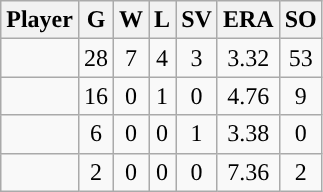<table class="wikitable sortable" style="text-align:center;">
<tr>
<th>Player</th>
<th>G</th>
<th>W</th>
<th>L</th>
<th>SV</th>
<th>ERA</th>
<th>SO</th>
</tr>
<tr>
<td></td>
<td>28</td>
<td>7</td>
<td>4</td>
<td>3</td>
<td>3.32</td>
<td>53</td>
</tr>
<tr>
<td></td>
<td>16</td>
<td>0</td>
<td>1</td>
<td>0</td>
<td>4.76</td>
<td>9</td>
</tr>
<tr>
<td></td>
<td>6</td>
<td>0</td>
<td>0</td>
<td>1</td>
<td>3.38</td>
<td>0</td>
</tr>
<tr>
<td></td>
<td>2</td>
<td>0</td>
<td>0</td>
<td>0</td>
<td>7.36</td>
<td>2</td>
</tr>
</table>
